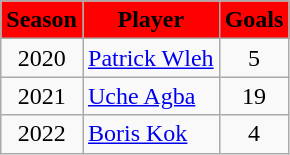<table class="wikitable">
<tr>
<th style="background:red; color:Black;">Season</th>
<th style="background:red; color:Black;">Player</th>
<th style="background:red; color:Black;">Goals</th>
</tr>
<tr>
<td align=center>2020</td>
<td> <a href='#'>Patrick Wleh</a></td>
<td align=center>5</td>
</tr>
<tr>
<td align=center>2021</td>
<td> <a href='#'>Uche Agba</a></td>
<td align=center>19</td>
</tr>
<tr>
<td align=center>2022</td>
<td> <a href='#'>Boris Kok</a></td>
<td align=center>4</td>
</tr>
</table>
